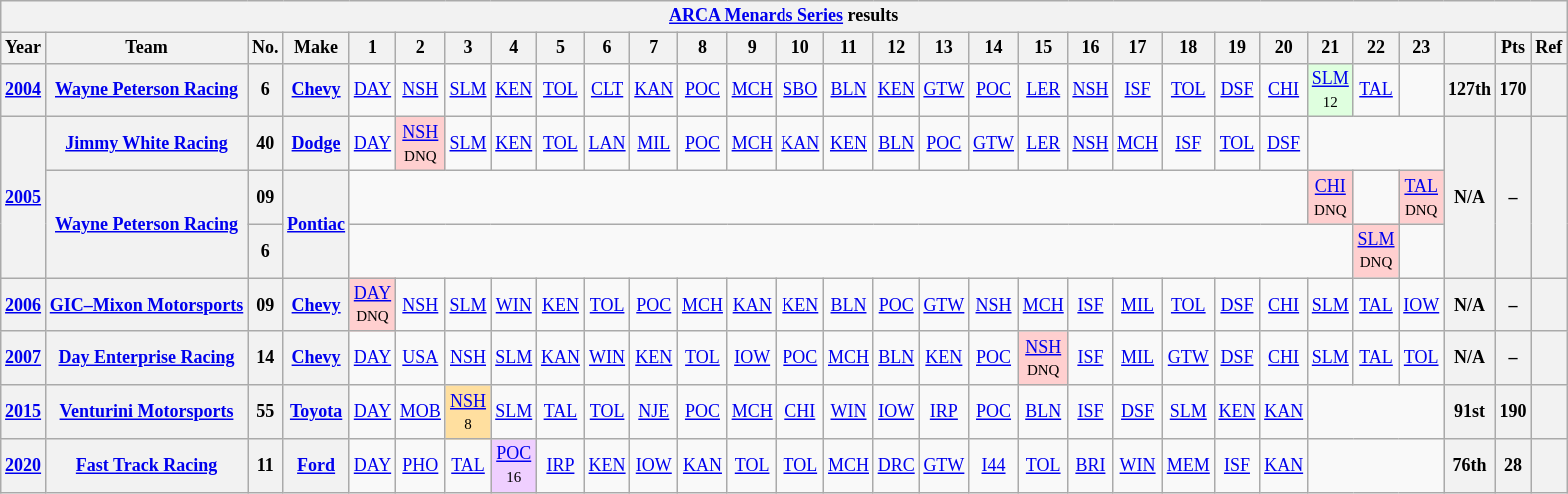<table class="wikitable" style="text-align:center; font-size:75%">
<tr>
<th colspan=30><a href='#'>ARCA Menards Series</a> results</th>
</tr>
<tr>
<th>Year</th>
<th>Team</th>
<th>No.</th>
<th>Make</th>
<th>1</th>
<th>2</th>
<th>3</th>
<th>4</th>
<th>5</th>
<th>6</th>
<th>7</th>
<th>8</th>
<th>9</th>
<th>10</th>
<th>11</th>
<th>12</th>
<th>13</th>
<th>14</th>
<th>15</th>
<th>16</th>
<th>17</th>
<th>18</th>
<th>19</th>
<th>20</th>
<th>21</th>
<th>22</th>
<th>23</th>
<th></th>
<th>Pts</th>
<th>Ref</th>
</tr>
<tr>
<th><a href='#'>2004</a></th>
<th><a href='#'>Wayne Peterson Racing</a></th>
<th>6</th>
<th><a href='#'>Chevy</a></th>
<td><a href='#'>DAY</a></td>
<td><a href='#'>NSH</a></td>
<td><a href='#'>SLM</a></td>
<td><a href='#'>KEN</a></td>
<td><a href='#'>TOL</a></td>
<td><a href='#'>CLT</a></td>
<td><a href='#'>KAN</a></td>
<td><a href='#'>POC</a></td>
<td><a href='#'>MCH</a></td>
<td><a href='#'>SBO</a></td>
<td><a href='#'>BLN</a></td>
<td><a href='#'>KEN</a></td>
<td><a href='#'>GTW</a></td>
<td><a href='#'>POC</a></td>
<td><a href='#'>LER</a></td>
<td><a href='#'>NSH</a></td>
<td><a href='#'>ISF</a></td>
<td><a href='#'>TOL</a></td>
<td><a href='#'>DSF</a></td>
<td><a href='#'>CHI</a></td>
<td style="background:#DFFFDF;"><a href='#'>SLM</a><br><small>12</small></td>
<td><a href='#'>TAL</a></td>
<td></td>
<th>127th</th>
<th>170</th>
<th></th>
</tr>
<tr>
<th rowspan=3><a href='#'>2005</a></th>
<th><a href='#'>Jimmy White Racing</a></th>
<th>40</th>
<th><a href='#'>Dodge</a></th>
<td><a href='#'>DAY</a></td>
<td style="background:#FFCFCF;"><a href='#'>NSH</a><br><small>DNQ</small></td>
<td><a href='#'>SLM</a></td>
<td><a href='#'>KEN</a></td>
<td><a href='#'>TOL</a></td>
<td><a href='#'>LAN</a></td>
<td><a href='#'>MIL</a></td>
<td><a href='#'>POC</a></td>
<td><a href='#'>MCH</a></td>
<td><a href='#'>KAN</a></td>
<td><a href='#'>KEN</a></td>
<td><a href='#'>BLN</a></td>
<td><a href='#'>POC</a></td>
<td><a href='#'>GTW</a></td>
<td><a href='#'>LER</a></td>
<td><a href='#'>NSH</a></td>
<td><a href='#'>MCH</a></td>
<td><a href='#'>ISF</a></td>
<td><a href='#'>TOL</a></td>
<td><a href='#'>DSF</a></td>
<td colspan=3></td>
<th rowspan=3>N/A</th>
<th rowspan=3>–</th>
<th rowspan=3></th>
</tr>
<tr>
<th rowspan=2><a href='#'>Wayne Peterson Racing</a></th>
<th>09</th>
<th rowspan=2><a href='#'>Pontiac</a></th>
<td colspan=20></td>
<td style="background:#FFCFCF;"><a href='#'>CHI</a><br><small>DNQ</small></td>
<td></td>
<td style="background:#FFCFCF;"><a href='#'>TAL</a><br><small>DNQ</small></td>
</tr>
<tr>
<th>6</th>
<td colspan=21></td>
<td style="background:#FFCFCF;"><a href='#'>SLM</a><br><small>DNQ</small></td>
<td></td>
</tr>
<tr>
<th><a href='#'>2006</a></th>
<th><a href='#'>GIC–Mixon Motorsports</a></th>
<th>09</th>
<th><a href='#'>Chevy</a></th>
<td style="background:#FFCFCF;"><a href='#'>DAY</a><br><small>DNQ</small></td>
<td><a href='#'>NSH</a></td>
<td><a href='#'>SLM</a></td>
<td><a href='#'>WIN</a></td>
<td><a href='#'>KEN</a></td>
<td><a href='#'>TOL</a></td>
<td><a href='#'>POC</a></td>
<td><a href='#'>MCH</a></td>
<td><a href='#'>KAN</a></td>
<td><a href='#'>KEN</a></td>
<td><a href='#'>BLN</a></td>
<td><a href='#'>POC</a></td>
<td><a href='#'>GTW</a></td>
<td><a href='#'>NSH</a></td>
<td><a href='#'>MCH</a></td>
<td><a href='#'>ISF</a></td>
<td><a href='#'>MIL</a></td>
<td><a href='#'>TOL</a></td>
<td><a href='#'>DSF</a></td>
<td><a href='#'>CHI</a></td>
<td><a href='#'>SLM</a></td>
<td><a href='#'>TAL</a></td>
<td><a href='#'>IOW</a></td>
<th>N/A</th>
<th>–</th>
<th></th>
</tr>
<tr>
<th><a href='#'>2007</a></th>
<th><a href='#'>Day Enterprise Racing</a></th>
<th>14</th>
<th><a href='#'>Chevy</a></th>
<td><a href='#'>DAY</a></td>
<td><a href='#'>USA</a></td>
<td><a href='#'>NSH</a></td>
<td><a href='#'>SLM</a></td>
<td><a href='#'>KAN</a></td>
<td><a href='#'>WIN</a></td>
<td><a href='#'>KEN</a></td>
<td><a href='#'>TOL</a></td>
<td><a href='#'>IOW</a></td>
<td><a href='#'>POC</a></td>
<td><a href='#'>MCH</a></td>
<td><a href='#'>BLN</a></td>
<td><a href='#'>KEN</a></td>
<td><a href='#'>POC</a></td>
<td style="background:#FFCFCF;"><a href='#'>NSH</a><br><small>DNQ</small></td>
<td><a href='#'>ISF</a></td>
<td><a href='#'>MIL</a></td>
<td><a href='#'>GTW</a></td>
<td><a href='#'>DSF</a></td>
<td><a href='#'>CHI</a></td>
<td><a href='#'>SLM</a></td>
<td><a href='#'>TAL</a></td>
<td><a href='#'>TOL</a></td>
<th>N/A</th>
<th>–</th>
<th></th>
</tr>
<tr>
<th><a href='#'>2015</a></th>
<th><a href='#'>Venturini Motorsports</a></th>
<th>55</th>
<th><a href='#'>Toyota</a></th>
<td><a href='#'>DAY</a></td>
<td><a href='#'>MOB</a></td>
<td style="background:#FFDF9F;"><a href='#'>NSH</a><br><small>8</small></td>
<td><a href='#'>SLM</a></td>
<td><a href='#'>TAL</a></td>
<td><a href='#'>TOL</a></td>
<td><a href='#'>NJE</a></td>
<td><a href='#'>POC</a></td>
<td><a href='#'>MCH</a></td>
<td><a href='#'>CHI</a></td>
<td><a href='#'>WIN</a></td>
<td><a href='#'>IOW</a></td>
<td><a href='#'>IRP</a></td>
<td><a href='#'>POC</a></td>
<td><a href='#'>BLN</a></td>
<td><a href='#'>ISF</a></td>
<td><a href='#'>DSF</a></td>
<td><a href='#'>SLM</a></td>
<td><a href='#'>KEN</a></td>
<td><a href='#'>KAN</a></td>
<td colspan=3></td>
<th>91st</th>
<th>190</th>
<th></th>
</tr>
<tr>
<th><a href='#'>2020</a></th>
<th><a href='#'>Fast Track Racing</a></th>
<th>11</th>
<th><a href='#'>Ford</a></th>
<td><a href='#'>DAY</a></td>
<td><a href='#'>PHO</a></td>
<td><a href='#'>TAL</a></td>
<td style="background:#EFCFFF;"><a href='#'>POC</a><br><small>16</small></td>
<td><a href='#'>IRP</a></td>
<td><a href='#'>KEN</a></td>
<td><a href='#'>IOW</a></td>
<td><a href='#'>KAN</a></td>
<td><a href='#'>TOL</a></td>
<td><a href='#'>TOL</a></td>
<td><a href='#'>MCH</a></td>
<td><a href='#'>DRC</a></td>
<td><a href='#'>GTW</a></td>
<td><a href='#'>I44</a></td>
<td><a href='#'>TOL</a></td>
<td><a href='#'>BRI</a></td>
<td><a href='#'>WIN</a></td>
<td><a href='#'>MEM</a></td>
<td><a href='#'>ISF</a></td>
<td><a href='#'>KAN</a></td>
<td colspan=3></td>
<th>76th</th>
<th>28</th>
<th></th>
</tr>
</table>
